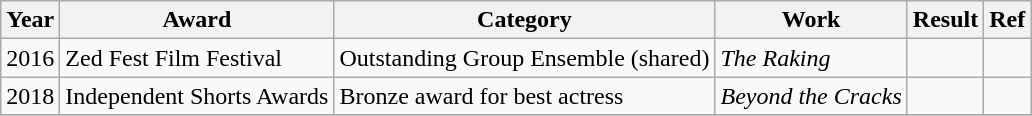<table class="wikitable">
<tr>
<th>Year</th>
<th>Award</th>
<th>Category</th>
<th>Work</th>
<th>Result</th>
<th>Ref</th>
</tr>
<tr>
<td align=center>2016</td>
<td>Zed Fest Film Festival</td>
<td>Outstanding Group Ensemble (shared)</td>
<td><em>The Raking</em></td>
<td></td>
<td style="text-align:center;"></td>
</tr>
<tr>
<td align=center>2018</td>
<td>Independent Shorts Awards</td>
<td>Bronze award for best actress</td>
<td><em>Beyond the Cracks</em></td>
<td></td>
<td style="text-align:center;"></td>
</tr>
<tr>
</tr>
</table>
